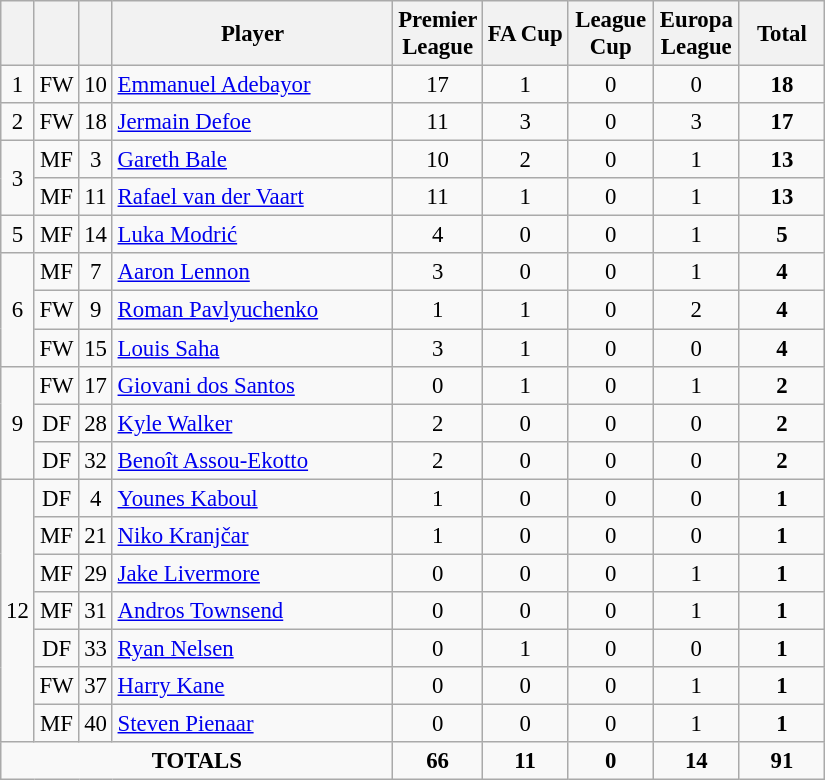<table class="wikitable sortable" style="font-size: 95%; text-align: center;">
<tr>
<th width=10></th>
<th width=10></th>
<th width=10></th>
<th width=180>Player</th>
<th width=50>Premier League</th>
<th width=50>FA Cup</th>
<th width=50>League Cup</th>
<th width=50>Europa League</th>
<th width=50>Total</th>
</tr>
<tr>
<td>1</td>
<td>FW</td>
<td>10</td>
<td align=left> <a href='#'>Emmanuel Adebayor</a></td>
<td>17</td>
<td>1</td>
<td>0</td>
<td>0</td>
<td><strong>18</strong></td>
</tr>
<tr>
<td>2</td>
<td>FW</td>
<td>18</td>
<td align=left> <a href='#'>Jermain Defoe</a></td>
<td>11</td>
<td>3</td>
<td>0</td>
<td>3</td>
<td><strong>17</strong></td>
</tr>
<tr>
<td rowspan="2">3</td>
<td>MF</td>
<td>3</td>
<td align="left"> <a href='#'>Gareth Bale</a></td>
<td>10</td>
<td>2</td>
<td>0</td>
<td>1</td>
<td><strong>13</strong></td>
</tr>
<tr>
<td>MF</td>
<td>11</td>
<td align="left"> <a href='#'>Rafael van der Vaart</a></td>
<td>11</td>
<td>1</td>
<td>0</td>
<td>1</td>
<td><strong>13</strong></td>
</tr>
<tr>
<td rowspan="1">5</td>
<td>MF</td>
<td>14</td>
<td align="left"> <a href='#'>Luka Modrić</a></td>
<td>4</td>
<td>0</td>
<td>0</td>
<td>1</td>
<td><strong>5</strong></td>
</tr>
<tr>
<td rowspan="3">6</td>
<td>MF</td>
<td>7</td>
<td align="left"> <a href='#'>Aaron Lennon</a></td>
<td>3</td>
<td>0</td>
<td>0</td>
<td>1</td>
<td><strong>4</strong></td>
</tr>
<tr>
<td>FW</td>
<td>9</td>
<td align="left"> <a href='#'>Roman Pavlyuchenko</a></td>
<td>1</td>
<td>1</td>
<td>0</td>
<td>2</td>
<td><strong>4</strong></td>
</tr>
<tr>
<td>FW</td>
<td>15</td>
<td align="left"> <a href='#'>Louis Saha</a></td>
<td>3</td>
<td>1</td>
<td>0</td>
<td>0</td>
<td><strong>4</strong></td>
</tr>
<tr>
<td rowspan="3">9</td>
<td>FW</td>
<td>17</td>
<td align="left"> <a href='#'>Giovani dos Santos</a></td>
<td>0</td>
<td>1</td>
<td>0</td>
<td>1</td>
<td><strong>2</strong></td>
</tr>
<tr>
<td>DF</td>
<td>28</td>
<td align="left"> <a href='#'>Kyle Walker</a></td>
<td>2</td>
<td>0</td>
<td>0</td>
<td>0</td>
<td><strong>2</strong></td>
</tr>
<tr>
<td>DF</td>
<td>32</td>
<td align="left"> <a href='#'>Benoît Assou-Ekotto</a></td>
<td>2</td>
<td>0</td>
<td>0</td>
<td>0</td>
<td><strong>2</strong></td>
</tr>
<tr>
<td rowspan="7">12</td>
<td>DF</td>
<td>4</td>
<td align="left"> <a href='#'>Younes Kaboul</a></td>
<td>1</td>
<td>0</td>
<td>0</td>
<td>0</td>
<td><strong>1</strong></td>
</tr>
<tr>
<td>MF</td>
<td>21</td>
<td align="left"> <a href='#'>Niko Kranjčar</a></td>
<td>1</td>
<td>0</td>
<td>0</td>
<td>0</td>
<td><strong>1</strong></td>
</tr>
<tr>
<td>MF</td>
<td>29</td>
<td align="left"> <a href='#'>Jake Livermore</a></td>
<td>0</td>
<td>0</td>
<td>0</td>
<td>1</td>
<td><strong>1</strong></td>
</tr>
<tr>
<td>MF</td>
<td>31</td>
<td align="left"> <a href='#'>Andros Townsend</a></td>
<td>0</td>
<td>0</td>
<td>0</td>
<td>1</td>
<td><strong>1</strong></td>
</tr>
<tr>
<td>DF</td>
<td>33</td>
<td align="left"> <a href='#'>Ryan Nelsen</a></td>
<td>0</td>
<td>1</td>
<td>0</td>
<td>0</td>
<td><strong>1</strong></td>
</tr>
<tr>
<td>FW</td>
<td>37</td>
<td align="left"> <a href='#'>Harry Kane</a></td>
<td>0</td>
<td>0</td>
<td>0</td>
<td>1</td>
<td><strong>1</strong></td>
</tr>
<tr>
<td>MF</td>
<td>40</td>
<td align="left"> <a href='#'>Steven Pienaar</a></td>
<td>0</td>
<td>0</td>
<td>0</td>
<td>1</td>
<td><strong>1</strong></td>
</tr>
<tr>
<td colspan="4"><strong>TOTALS</strong></td>
<td><strong>66</strong></td>
<td><strong>11</strong></td>
<td><strong>0</strong></td>
<td><strong>14</strong></td>
<td><strong>91</strong></td>
</tr>
</table>
